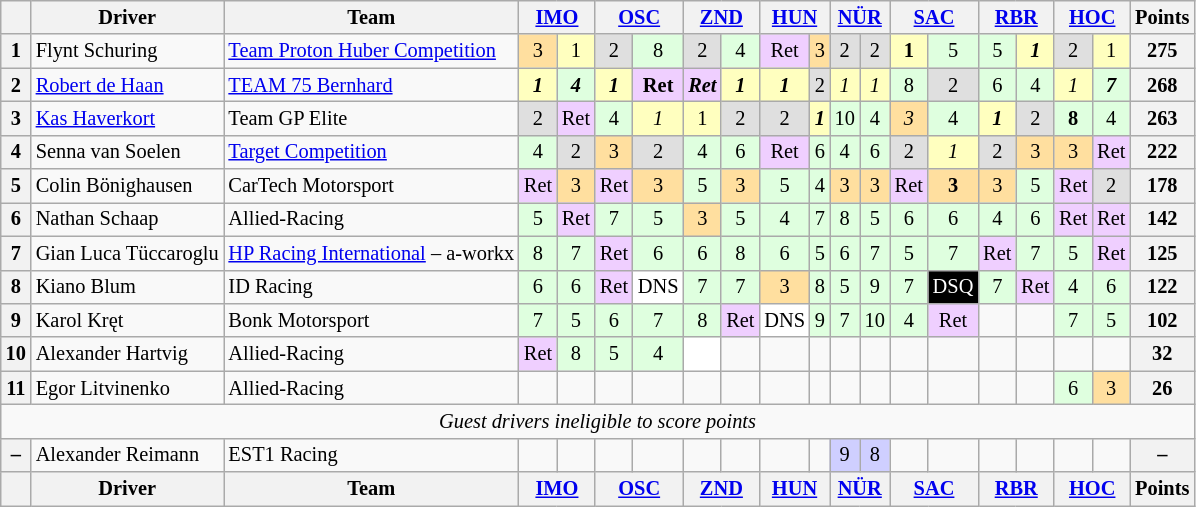<table class="wikitable" style="font-size:85%; text-align:center">
<tr>
<th></th>
<th>Driver</th>
<th>Team</th>
<th colspan="2"><a href='#'>IMO</a><br></th>
<th colspan="2"><a href='#'>OSC</a><br></th>
<th colspan="2"><a href='#'>ZND</a><br></th>
<th colspan="2"><a href='#'>HUN</a><br></th>
<th colspan="2"><a href='#'>NÜR</a><br></th>
<th colspan="2"><a href='#'>SAC</a><br></th>
<th colspan="2"><a href='#'>RBR</a><br></th>
<th colspan="2"><a href='#'>HOC</a><br></th>
<th>Points</th>
</tr>
<tr>
<th>1</th>
<td align="left"> Flynt Schuring</td>
<td align="left"> <a href='#'>Team Proton Huber Competition</a></td>
<td style="background:#ffdf9f;">3</td>
<td style="background:#ffffbf;">1</td>
<td style="background:#dfdfdf;">2</td>
<td style="background:#dfffdf;">8</td>
<td style="background:#dfdfdf;">2</td>
<td style="background:#dfffdf;">4</td>
<td style="background:#efcfff;">Ret</td>
<td style="background:#ffdf9f;">3</td>
<td style="background:#dfdfdf;">2</td>
<td style="background:#dfdfdf;">2</td>
<td style="background:#ffffbf;"><strong>1</strong></td>
<td style="background:#dfffdf;">5</td>
<td style="background:#dfffdf;">5</td>
<td style="background:#ffffbf;"><strong><em>1</em></strong></td>
<td style="background:#dfdfdf;">2</td>
<td style="background:#ffffbf;">1</td>
<th>275</th>
</tr>
<tr>
<th>2</th>
<td align="left"> <a href='#'>Robert de Haan</a></td>
<td align="left"> <a href='#'>TEAM 75 Bernhard</a></td>
<td style="background:#ffffbf;"><strong><em>1</em></strong></td>
<td style="background:#dfffdf;"><strong><em>4</em></strong></td>
<td style="background:#ffffbf;"><strong><em>1</em></strong></td>
<td style="background:#efcfff;"><strong>Ret</strong></td>
<td style="background:#efcfff;"><strong><em>Ret</em></strong></td>
<td style="background:#ffffbf;"><strong><em>1</em></strong></td>
<td style="background:#ffffbf;"><strong><em>1</em></strong></td>
<td style="background:#dfdfdf;">2</td>
<td style="background:#ffffbf;"><em>1</em></td>
<td style="background:#ffffbf;"><em>1</em></td>
<td style="background:#dfffdf;">8</td>
<td style="background:#dfdfdf;">2</td>
<td style="background:#dfffdf;">6</td>
<td style="background:#dfffdf;">4</td>
<td style="background:#ffffbf;"><em>1</em></td>
<td style="background:#dfffdf;"><strong><em>7</em></strong></td>
<th>268</th>
</tr>
<tr>
<th>3</th>
<td align="left"> <a href='#'>Kas Haverkort</a></td>
<td align="left"> Team GP Elite</td>
<td style="background:#dfdfdf;">2</td>
<td style="background:#efcfff;">Ret</td>
<td style="background:#dfffdf;">4</td>
<td style="background:#ffffbf;"><em>1</em></td>
<td style="background:#ffffbf;">1</td>
<td style="background:#dfdfdf;">2</td>
<td style="background:#dfdfdf;">2</td>
<td style="background:#ffffbf;"><strong><em>1</em></strong></td>
<td style="background:#dfffdf;">10</td>
<td style="background:#dfffdf;">4</td>
<td style="background:#ffdf9f;"><em>3</em></td>
<td style="background:#dfffdf;">4</td>
<td style="background:#ffffbf;"><strong><em>1</em></strong></td>
<td style="background:#dfdfdf;">2</td>
<td style="background:#dfffdf;"><strong>8</strong></td>
<td style="background:#dfffdf;">4</td>
<th>263</th>
</tr>
<tr>
<th>4</th>
<td align="left"> Senna van Soelen</td>
<td align="left"> <a href='#'>Target Competition</a></td>
<td style="background:#dfffdf;">4</td>
<td style="background:#dfdfdf;">2</td>
<td style="background:#ffdf9f;">3</td>
<td style="background:#dfdfdf;">2</td>
<td style="background:#dfffdf;">4</td>
<td style="background:#dfffdf;">6</td>
<td style="background:#efcfff;">Ret</td>
<td style="background:#dfffdf;">6</td>
<td style="background:#dfffdf;">4</td>
<td style="background:#dfffdf;">6</td>
<td style="background:#dfdfdf;">2</td>
<td style="background:#ffffbf;"><em>1</em></td>
<td style="background:#dfdfdf;">2</td>
<td style="background:#ffdf9f;">3</td>
<td style="background:#ffdf9f;">3</td>
<td style="background:#efcfff;">Ret</td>
<th>222</th>
</tr>
<tr>
<th>5</th>
<td align="left"> Colin Bönighausen</td>
<td align="left"> CarTech Motorsport</td>
<td style="background:#efcfff;">Ret</td>
<td style="background:#ffdf9f;">3</td>
<td style="background:#efcfff;">Ret</td>
<td style="background:#ffdf9f;">3</td>
<td style="background:#dfffdf;">5</td>
<td style="background:#ffdf9f;">3</td>
<td style="background:#dfffdf;">5</td>
<td style="background:#dfffdf;">4</td>
<td style="background:#ffdf9f;">3</td>
<td style="background:#ffdf9f;">3</td>
<td style="background:#efcfff;">Ret</td>
<td style="background:#ffdf9f;"><strong>3</strong></td>
<td style="background:#ffdf9f;">3</td>
<td style="background:#dfffdf;">5</td>
<td style="background:#efcfff;">Ret</td>
<td style="background:#dfdfdf;">2</td>
<th>178</th>
</tr>
<tr>
<th>6</th>
<td align="left"> Nathan Schaap</td>
<td align="left"> Allied-Racing</td>
<td style="background:#dfffdf;">5</td>
<td style="background:#efcfff;">Ret</td>
<td style="background:#dfffdf;">7</td>
<td style="background:#dfffdf;">5</td>
<td style="background:#ffdf9f;">3</td>
<td style="background:#dfffdf;">5</td>
<td style="background:#dfffdf;">4</td>
<td style="background:#dfffdf;">7</td>
<td style="background:#dfffdf;">8</td>
<td style="background:#dfffdf;">5</td>
<td style="background:#dfffdf;">6</td>
<td style="background:#dfffdf;">6</td>
<td style="background:#dfffdf;">4</td>
<td style="background:#dfffdf;">6</td>
<td style="background:#efcfff;">Ret</td>
<td style="background:#efcfff;">Ret</td>
<th>142</th>
</tr>
<tr>
<th>7</th>
<td align="left"> Gian Luca Tüccaroglu</td>
<td align="left"> <a href='#'>HP Racing International</a> – a-workx</td>
<td style="background:#dfffdf;">8</td>
<td style="background:#dfffdf;">7</td>
<td style="background:#efcfff;">Ret</td>
<td style="background:#dfffdf;">6</td>
<td style="background:#dfffdf;">6</td>
<td style="background:#dfffdf;">8</td>
<td style="background:#dfffdf;">6</td>
<td style="background:#dfffdf;">5</td>
<td style="background:#dfffdf;">6</td>
<td style="background:#dfffdf;">7</td>
<td style="background:#dfffdf;">5</td>
<td style="background:#dfffdf;">7</td>
<td style="background:#efcfff;">Ret</td>
<td style="background:#dfffdf;">7</td>
<td style="background:#dfffdf;">5</td>
<td style="background:#efcfff;">Ret</td>
<th>125</th>
</tr>
<tr>
<th>8</th>
<td align="left"> Kiano Blum</td>
<td align="left"> ID Racing</td>
<td style="background:#dfffdf;">6</td>
<td style="background:#dfffdf;">6</td>
<td style="background:#efcfff;">Ret</td>
<td style="background:#ffffff;">DNS</td>
<td style="background:#dfffdf;">7</td>
<td style="background:#dfffdf;">7</td>
<td style="background:#ffdf9f;">3</td>
<td style="background:#dfffdf;">8</td>
<td style="background:#dfffdf;">5</td>
<td style="background:#dfffdf;">9</td>
<td style="background:#dfffdf;">7</td>
<td style="background:#000000; color:white;">DSQ</td>
<td style="background:#dfffdf;">7</td>
<td style="background:#efcfff;">Ret</td>
<td style="background:#dfffdf;">4</td>
<td style="background:#dfffdf;">6</td>
<th>122</th>
</tr>
<tr>
<th>9</th>
<td align="left"> Karol Kręt</td>
<td align="left"> Bonk Motorsport</td>
<td style="background:#dfffdf;">7</td>
<td style="background:#dfffdf;">5</td>
<td style="background:#dfffdf;">6</td>
<td style="background:#dfffdf;">7</td>
<td style="background:#dfffdf;">8</td>
<td style="background:#efcfff;">Ret</td>
<td style="background:#ffffff;">DNS</td>
<td style="background:#dfffdf;">9</td>
<td style="background:#dfffdf;">7</td>
<td style="background:#dfffdf;">10</td>
<td style="background:#dfffdf;">4</td>
<td style="background:#efcfff;">Ret</td>
<td></td>
<td></td>
<td style="background:#dfffdf;">7</td>
<td style="background:#dfffdf;">5</td>
<th>102</th>
</tr>
<tr>
<th>10</th>
<td align="left"> Alexander Hartvig</td>
<td align="left"> Allied-Racing</td>
<td style="background:#efcfff;">Ret</td>
<td style="background:#dfffdf;">8</td>
<td style="background:#dfffdf;">5</td>
<td style="background:#dfffdf;">4</td>
<td style="background:#ffffff;"></td>
<td></td>
<td></td>
<td></td>
<td></td>
<td></td>
<td></td>
<td></td>
<td></td>
<td></td>
<td></td>
<td></td>
<th>32</th>
</tr>
<tr>
<th>11</th>
<td align="left"> Egor Litvinenko</td>
<td align="left"> Allied-Racing</td>
<td></td>
<td></td>
<td></td>
<td></td>
<td></td>
<td></td>
<td></td>
<td></td>
<td></td>
<td></td>
<td></td>
<td></td>
<td></td>
<td></td>
<td style="background:#dfffdf;">6</td>
<td style="background:#ffdf9f;">3</td>
<th>26</th>
</tr>
<tr>
<td colspan="20"><em>Guest drivers ineligible to score points</em></td>
</tr>
<tr>
<th>–</th>
<td align="left"> Alexander Reimann</td>
<td align="left"> EST1 Racing</td>
<td></td>
<td></td>
<td></td>
<td></td>
<td></td>
<td></td>
<td></td>
<td></td>
<td style="background:#cfcfff;">9</td>
<td style="background:#cfcfff;">8</td>
<td></td>
<td></td>
<td></td>
<td></td>
<td></td>
<td></td>
<th>–</th>
</tr>
<tr>
<th></th>
<th>Driver</th>
<th>Team</th>
<th colspan="2"><a href='#'>IMO</a><br></th>
<th colspan="2"><a href='#'>OSC</a><br></th>
<th colspan="2"><a href='#'>ZND</a><br></th>
<th colspan="2"><a href='#'>HUN</a><br></th>
<th colspan="2"><a href='#'>NÜR</a><br></th>
<th colspan="2"><a href='#'>SAC</a><br></th>
<th colspan="2"><a href='#'>RBR</a><br></th>
<th colspan="2"><a href='#'>HOC</a><br></th>
<th>Points</th>
</tr>
</table>
